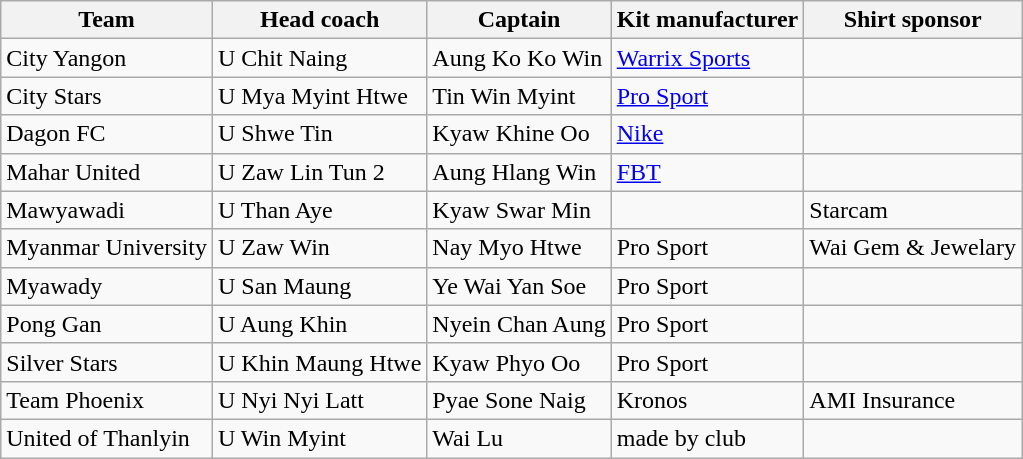<table class="wikitable sortable" style="text-align: left;">
<tr>
<th>Team</th>
<th>Head coach</th>
<th>Captain</th>
<th>Kit manufacturer</th>
<th>Shirt sponsor</th>
</tr>
<tr>
<td>City Yangon</td>
<td> U Chit Naing</td>
<td> Aung Ko Ko Win</td>
<td> <a href='#'>Warrix Sports</a></td>
<td></td>
</tr>
<tr>
<td>City Stars</td>
<td> U Mya Myint Htwe</td>
<td> Tin Win Myint</td>
<td> <a href='#'>Pro Sport</a></td>
<td></td>
</tr>
<tr>
<td>Dagon FC</td>
<td> U Shwe Tin</td>
<td> Kyaw Khine Oo</td>
<td> <a href='#'>Nike</a></td>
<td></td>
</tr>
<tr>
<td>Mahar United</td>
<td> U Zaw Lin Tun 2</td>
<td> Aung Hlang Win</td>
<td> <a href='#'>FBT</a></td>
<td></td>
</tr>
<tr>
<td>Mawyawadi</td>
<td> U Than Aye</td>
<td> Kyaw Swar Min</td>
<td></td>
<td> Starcam</td>
</tr>
<tr>
<td>Myanmar University</td>
<td> U Zaw Win</td>
<td> Nay Myo Htwe</td>
<td> Pro Sport</td>
<td> Wai Gem & Jewelary</td>
</tr>
<tr>
<td>Myawady</td>
<td> U San Maung</td>
<td> Ye Wai Yan Soe</td>
<td> Pro Sport</td>
<td></td>
</tr>
<tr>
<td>Pong Gan</td>
<td> U Aung Khin</td>
<td> Nyein Chan Aung</td>
<td> Pro Sport</td>
<td></td>
</tr>
<tr>
<td>Silver Stars</td>
<td> U Khin Maung Htwe</td>
<td> Kyaw Phyo Oo</td>
<td> Pro Sport</td>
<td></td>
</tr>
<tr>
<td>Team Phoenix</td>
<td> U Nyi Nyi Latt</td>
<td> Pyae Sone Naig</td>
<td> Kronos</td>
<td> AMI Insurance</td>
</tr>
<tr>
<td>United of Thanlyin</td>
<td> U Win Myint</td>
<td> Wai Lu</td>
<td>made by club</td>
<td></td>
</tr>
</table>
